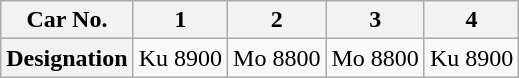<table class="wikitable">
<tr>
<th>Car No.</th>
<th>1</th>
<th>2</th>
<th>3</th>
<th>4</th>
</tr>
<tr>
<th>Designation</th>
<td>Ku 8900</td>
<td>Mo 8800</td>
<td>Mo 8800</td>
<td>Ku 8900</td>
</tr>
</table>
